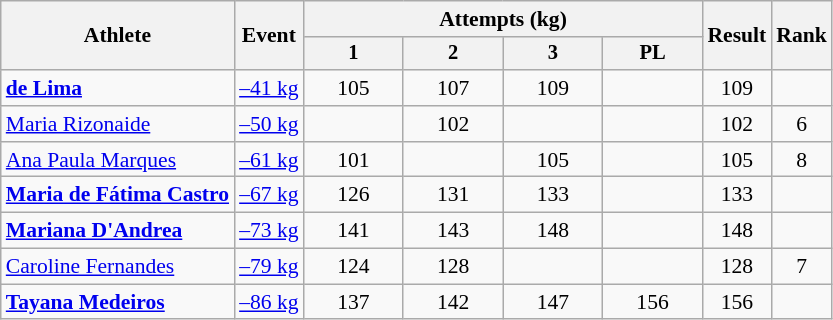<table class="wikitable" style="font-size:90%">
<tr>
<th rowspan=2>Athlete</th>
<th rowspan=2>Event</th>
<th colspan=4>Attempts (kg)</th>
<th rowspan=2>Result</th>
<th rowspan=2>Rank</th>
</tr>
<tr style=font-size:95%>
<th width="60">1</th>
<th width="60">2</th>
<th width="60">3</th>
<th width="60">PL</th>
</tr>
<tr align=center>
<td align=left><strong><a href='#'> de Lima</a></strong></td>
<td align=left><a href='#'>–41 kg</a></td>
<td>105</td>
<td>107</td>
<td>109</td>
<td></td>
<td>109</td>
<td></td>
</tr>
<tr align=center>
<td align=left><a href='#'>Maria Rizonaide</a></td>
<td align=left><a href='#'>–50 kg</a></td>
<td></td>
<td>102</td>
<td></td>
<td></td>
<td>102</td>
<td>6</td>
</tr>
<tr align=center>
<td align=left><a href='#'>Ana Paula Marques</a></td>
<td align=left><a href='#'>–61 kg</a></td>
<td>101</td>
<td></td>
<td>105</td>
<td></td>
<td>105</td>
<td>8</td>
</tr>
<tr align=center>
<td align=left><strong><a href='#'>Maria de Fátima Castro</a></strong></td>
<td align=left><a href='#'>–67 kg</a></td>
<td>126</td>
<td>131</td>
<td>133</td>
<td></td>
<td>133</td>
<td></td>
</tr>
<tr align=center>
<td align=left><strong><a href='#'>Mariana D'Andrea</a></strong></td>
<td align=left><a href='#'>–73 kg</a></td>
<td>141</td>
<td>143</td>
<td>148</td>
<td></td>
<td>148 <strong></strong></td>
<td></td>
</tr>
<tr align=center>
<td align=left><a href='#'>Caroline Fernandes</a></td>
<td align=left><a href='#'>–79 kg</a></td>
<td>124</td>
<td>128</td>
<td></td>
<td></td>
<td>128</td>
<td>7</td>
</tr>
<tr align=center>
<td align=left><strong><a href='#'>Tayana Medeiros</a></strong></td>
<td align=left><a href='#'>–86 kg</a></td>
<td>137</td>
<td>142</td>
<td>147</td>
<td>156</td>
<td>156 <strong></strong></td>
<td></td>
</tr>
</table>
